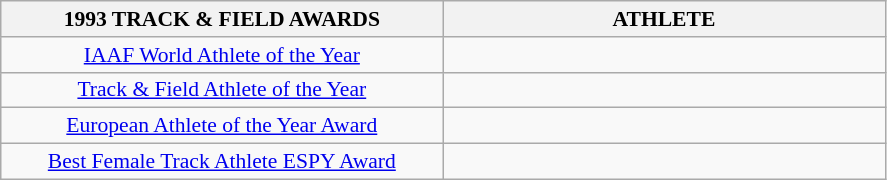<table class="wikitable" style="border-collapse: collapse; font-size: 90%;">
<tr>
<th align="center" style="width: 20em">1993 TRACK & FIELD AWARDS</th>
<th align="center" style="width: 20em">ATHLETE</th>
</tr>
<tr>
<td align="center"><a href='#'>IAAF World Athlete of the Year</a></td>
<td></td>
</tr>
<tr>
<td align="center"><a href='#'>Track & Field Athlete of the Year</a></td>
<td></td>
</tr>
<tr>
<td align="center"><a href='#'>European Athlete of the Year Award</a></td>
<td></td>
</tr>
<tr>
<td align="center"><a href='#'>Best Female Track Athlete ESPY Award</a></td>
<td></td>
</tr>
</table>
